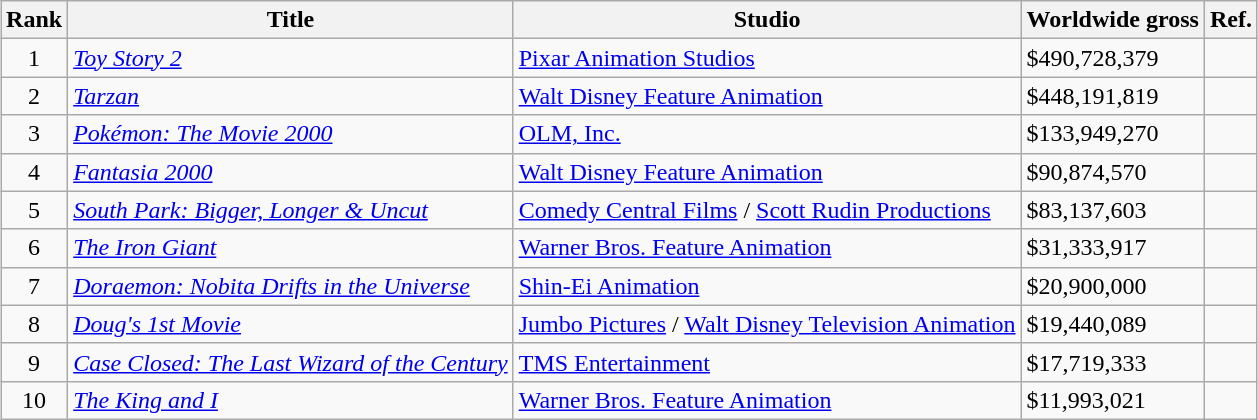<table class="wikitable sortable" style="margin:auto; margin:auto;">
<tr>
<th>Rank</th>
<th>Title</th>
<th>Studio</th>
<th>Worldwide gross</th>
<th>Ref.</th>
</tr>
<tr>
<td align="center">1</td>
<td><em><a href='#'>Toy Story 2</a></em></td>
<td><a href='#'>Pixar Animation Studios</a></td>
<td>$490,728,379</td>
<td></td>
</tr>
<tr>
<td align="center">2</td>
<td><em><a href='#'>Tarzan</a></em></td>
<td><a href='#'>Walt Disney Feature Animation</a></td>
<td>$448,191,819</td>
<td></td>
</tr>
<tr>
<td align="center">3</td>
<td><em><a href='#'>Pokémon: The Movie 2000</a></em></td>
<td><a href='#'>OLM, Inc.</a></td>
<td>$133,949,270</td>
<td></td>
</tr>
<tr>
<td align="center">4</td>
<td><em><a href='#'>Fantasia 2000</a></em></td>
<td><a href='#'>Walt Disney Feature Animation</a></td>
<td>$90,874,570</td>
<td></td>
</tr>
<tr>
<td align="center">5</td>
<td><em><a href='#'>South Park: Bigger, Longer & Uncut</a></em></td>
<td><a href='#'>Comedy Central Films</a> / <a href='#'>Scott Rudin Productions</a></td>
<td>$83,137,603</td>
<td></td>
</tr>
<tr>
<td align="center">6</td>
<td><em><a href='#'>The Iron Giant</a></em></td>
<td><a href='#'>Warner Bros. Feature Animation</a></td>
<td>$31,333,917</td>
<td></td>
</tr>
<tr>
<td align="center">7</td>
<td><em><a href='#'>Doraemon: Nobita Drifts in the Universe</a></em></td>
<td><a href='#'>Shin-Ei Animation</a></td>
<td>$20,900,000</td>
<td></td>
</tr>
<tr>
<td align="center">8</td>
<td><em><a href='#'>Doug's 1st Movie</a></em></td>
<td><a href='#'>Jumbo Pictures</a> / <a href='#'>Walt Disney Television Animation</a></td>
<td>$19,440,089</td>
<td></td>
</tr>
<tr>
<td align="center">9</td>
<td><em><a href='#'>Case Closed: The Last Wizard of the Century</a></em></td>
<td><a href='#'>TMS Entertainment</a></td>
<td>$17,719,333</td>
</tr>
<tr>
<td align="center">10</td>
<td><em><a href='#'>The King and I</a></em></td>
<td><a href='#'>Warner Bros. Feature Animation</a></td>
<td>$11,993,021</td>
<td></td>
</tr>
</table>
